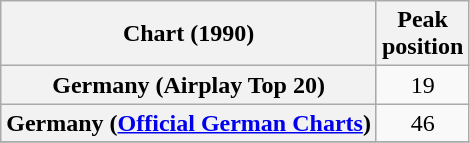<table class="wikitable sortable plainrowheaders">
<tr>
<th>Chart (1990)</th>
<th>Peak<br>position</th>
</tr>
<tr>
<th scope="row">Germany (Airplay Top 20)</th>
<td align="center">19</td>
</tr>
<tr>
<th scope="row">Germany (<a href='#'>Official German Charts</a>)</th>
<td style="text-align:center;">46</td>
</tr>
<tr>
</tr>
</table>
